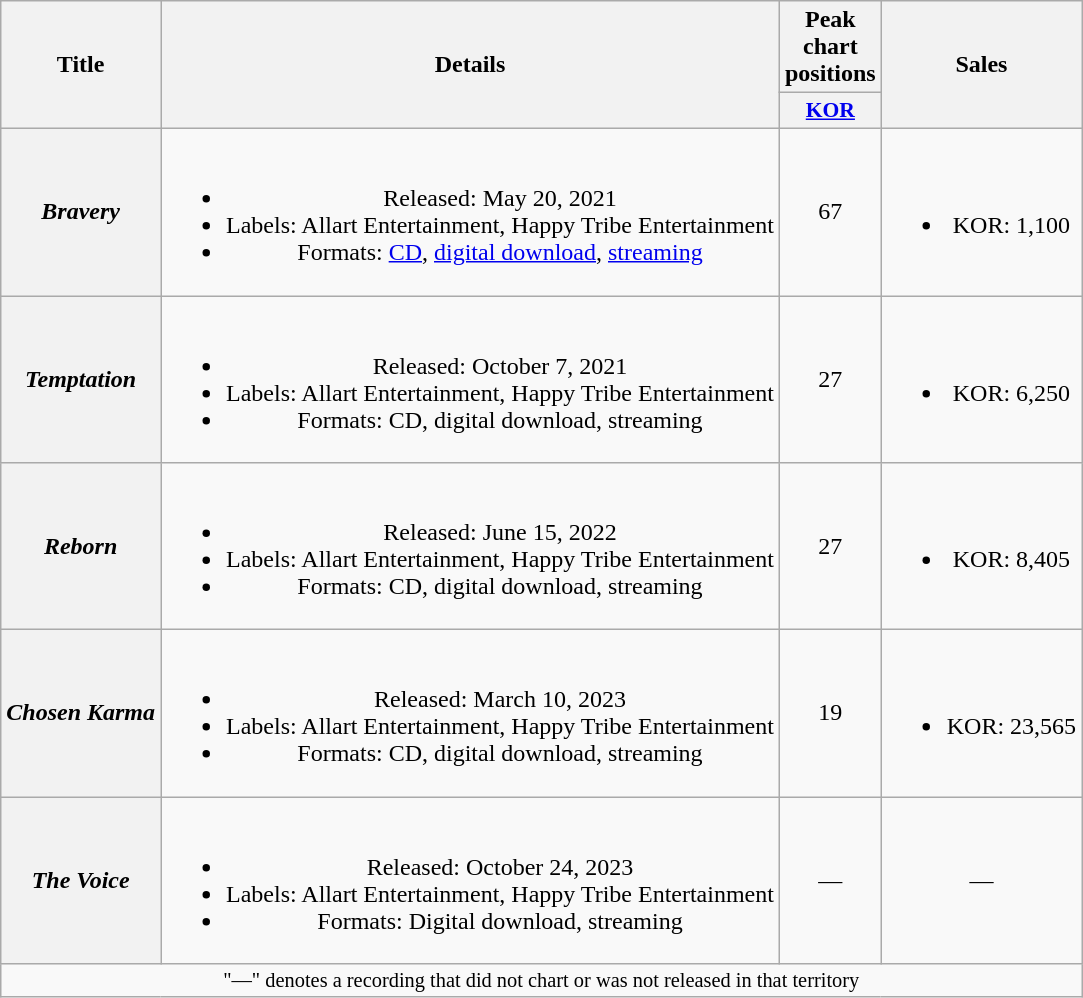<table class="wikitable plainrowheaders" style="text-align:center">
<tr>
<th scope="col" rowspan="2">Title</th>
<th scope="col" rowspan="2">Details</th>
<th scope="col">Peak chart<br>positions</th>
<th scope="col" rowspan="2">Sales</th>
</tr>
<tr>
<th scope="col" style="font-size:90%; width:3em"><a href='#'>KOR</a><br></th>
</tr>
<tr>
<th scope="row"><em>Bravery</em></th>
<td><br><ul><li>Released: May 20, 2021</li><li>Labels: Allart Entertainment, Happy Tribe Entertainment</li><li>Formats: <a href='#'>CD</a>, <a href='#'>digital download</a>, <a href='#'>streaming</a></li></ul></td>
<td>67</td>
<td><br><ul><li>KOR: 1,100</li></ul></td>
</tr>
<tr>
<th scope="row"><em>Temptation</em></th>
<td><br><ul><li>Released: October 7, 2021</li><li>Labels: Allart Entertainment, Happy Tribe Entertainment</li><li>Formats: CD, digital download, streaming</li></ul></td>
<td>27</td>
<td><br><ul><li>KOR: 6,250</li></ul></td>
</tr>
<tr>
<th scope="row"><em>Reborn</em></th>
<td><br><ul><li>Released: June 15, 2022</li><li>Labels: Allart Entertainment, Happy Tribe Entertainment</li><li>Formats: CD, digital download, streaming</li></ul></td>
<td>27</td>
<td><br><ul><li>KOR: 8,405</li></ul></td>
</tr>
<tr>
<th scope="row"><em>Chosen Karma</em></th>
<td><br><ul><li>Released: March 10, 2023</li><li>Labels: Allart Entertainment, Happy Tribe Entertainment</li><li>Formats: CD, digital download, streaming</li></ul></td>
<td>19</td>
<td><br><ul><li>KOR: 23,565</li></ul></td>
</tr>
<tr>
<th scope="row"><em>The Voice</em></th>
<td><br><ul><li>Released: October 24, 2023</li><li>Labels: Allart Entertainment, Happy Tribe Entertainment</li><li>Formats: Digital download, streaming</li></ul></td>
<td>—</td>
<td>—</td>
</tr>
<tr>
<td colspan="4" style="font-size:85%">"—" denotes a recording that did not chart or was not released in that territory</td>
</tr>
</table>
